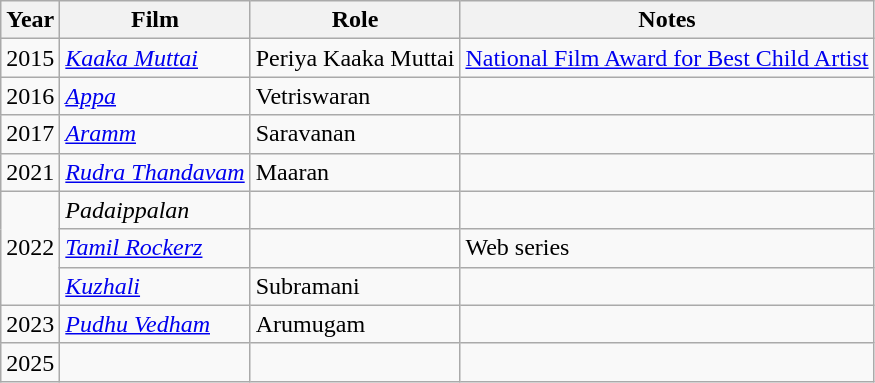<table class="wikitable sortable">
<tr>
<th>Year</th>
<th>Film</th>
<th>Role</th>
<th>Notes</th>
</tr>
<tr>
<td>2015</td>
<td><em><a href='#'>Kaaka Muttai</a></em></td>
<td>Periya Kaaka Muttai</td>
<td><a href='#'>National Film Award for Best Child Artist</a></td>
</tr>
<tr>
<td>2016</td>
<td><em><a href='#'>Appa</a></em></td>
<td>Vetriswaran</td>
<td></td>
</tr>
<tr>
<td rowspan="1">2017</td>
<td><em><a href='#'>Aramm</a></em></td>
<td>Saravanan</td>
<td></td>
</tr>
<tr>
<td>2021</td>
<td><em><a href='#'>Rudra Thandavam</a></em></td>
<td>Maaran</td>
<td></td>
</tr>
<tr>
<td rowspan="3">2022</td>
<td><em>Padaippalan</em></td>
<td></td>
<td></td>
</tr>
<tr>
<td><em><a href='#'>Tamil Rockerz</a></em></td>
<td></td>
<td>Web series</td>
</tr>
<tr>
<td><em><a href='#'>Kuzhali</a></em></td>
<td>Subramani</td>
<td></td>
</tr>
<tr>
<td rowspan="1">2023</td>
<td><em><a href='#'>Pudhu Vedham</a></em></td>
<td>Arumugam</td>
<td></td>
</tr>
<tr>
<td>2025</td>
<td></td>
<td></td>
<td></td>
</tr>
</table>
